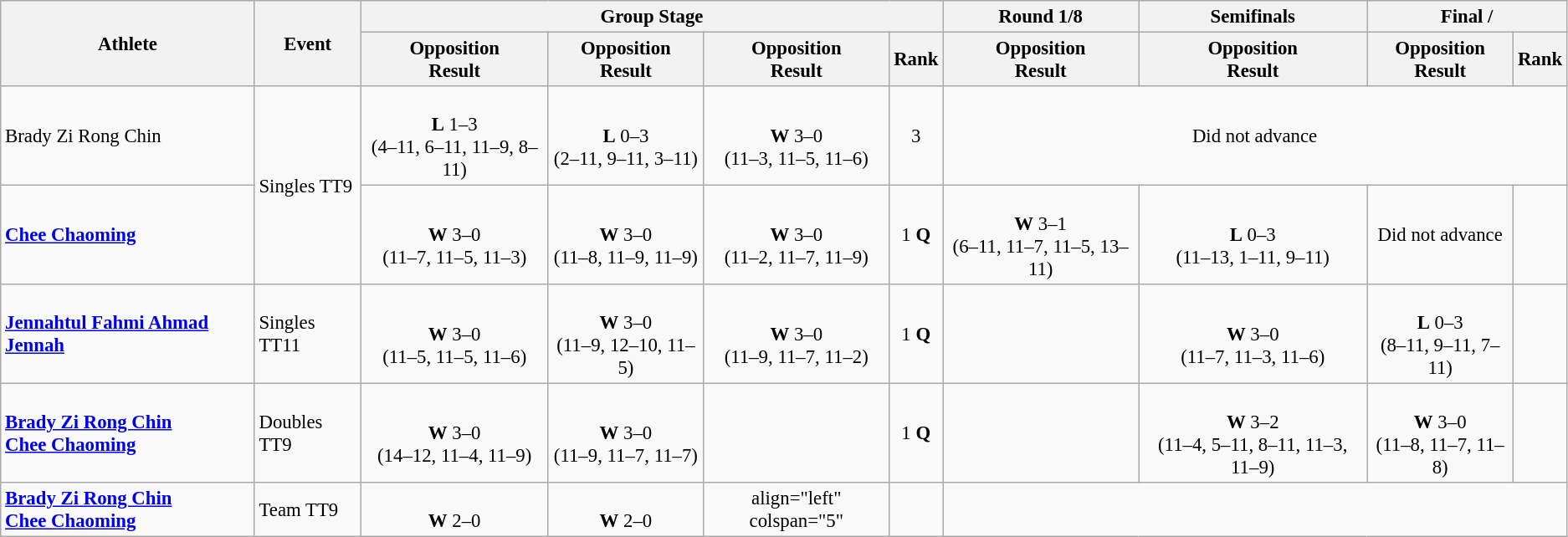<table class=wikitable style="font-size:95%">
<tr>
<th rowspan="2">Athlete</th>
<th rowspan="2">Event</th>
<th colspan="4">Group Stage</th>
<th>Round 1/8</th>
<th>Semifinals</th>
<th colspan="2">Final / </th>
</tr>
<tr>
<th>Opposition<br>Result</th>
<th>Opposition<br>Result</th>
<th>Opposition<br>Result</th>
<th>Rank</th>
<th>Opposition<br>Result</th>
<th>Opposition<br>Result</th>
<th>Opposition<br>Result</th>
<th>Rank</th>
</tr>
<tr align=center>
<td align=left>Brady Zi Rong Chin</td>
<td align=left rowspan=2>Singles TT9</td>
<td><br><strong>L</strong> 1–3<br>(4–11, 6–11, 11–9, 8–11)</td>
<td><br><strong>L</strong> 0–3<br>(2–11, 9–11, 3–11)</td>
<td><br><strong>W</strong> 3–0<br>(11–3, 11–5, 11–6)</td>
<td>3</td>
<td colspan="4">Did not advance</td>
</tr>
<tr align=center>
<td align=left><strong><a href='#'>Chee Chaoming</a></strong></td>
<td><br><strong>W</strong> 3–0<br>(11–7, 11–5, 11–3)</td>
<td><br><strong>W</strong> 3–0<br>(11–8, 11–9, 11–9)</td>
<td><br><strong>W</strong> 3–0<br>(11–2, 11–7, 11–9)</td>
<td>1 <strong>Q</strong></td>
<td><br><strong>W</strong> 3–1<br>(6–11, 11–7, 11–5, 13–11)</td>
<td><br><strong>L</strong> 0–3<br>(11–13, 1–11, 9–11)</td>
<td>Did not advance</td>
<td></td>
</tr>
<tr align=center>
<td align=left><strong><a href='#'>Jennahtul Fahmi Ahmad Jennah</a></strong></td>
<td align=left>Singles TT11</td>
<td><br><strong>W</strong> 3–0<br>(11–5, 11–5, 11–6)</td>
<td><br><strong>W</strong> 3–0<br>(11–9, 12–10, 11–5)</td>
<td><br><strong>W</strong> 3–0<br>(11–9, 11–7, 11–2)</td>
<td>1 <strong>Q</strong></td>
<td></td>
<td><br><strong>W</strong> 3–0<br>(11–7, 11–3, 11–6)</td>
<td><br><strong>L</strong> 0–3<br>(8–11, 9–11, 7–11)</td>
<td></td>
</tr>
<tr align=center>
<td align=left><strong><a href='#'>Brady Zi Rong Chin</a><br><a href='#'>Chee Chaoming</a></strong></td>
<td align=left>Doubles TT9</td>
<td><br><strong>W</strong> 3–0<br>(14–12, 11–4, 11–9)</td>
<td><br><strong>W</strong> 3–0<br>(11–9, 11–7, 11–7)</td>
<td></td>
<td>1 <strong>Q</strong></td>
<td></td>
<td><br><strong>W</strong> 3–2<br>(11–4, 5–11, 8–11, 11–3, 11–9)</td>
<td><br><strong>W</strong> 3–0<br>(11–8, 11–7, 11–8)</td>
<td></td>
</tr>
<tr align=center>
<td align=left><strong><a href='#'>Brady Zi Rong Chin</a><br><a href='#'>Chee Chaoming</a></strong></td>
<td align=left>Team TT9</td>
<td><br><strong>W</strong> 2–0</td>
<td><br><strong>W</strong> 2–0</td>
<td>align="left" colspan="5" </td>
<td></td>
</tr>
</table>
